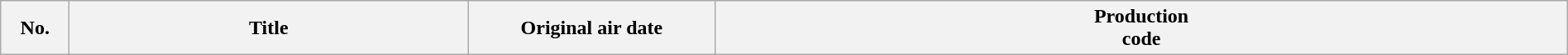<table class="wikitable plainrowheaders" style="width:100%; margin:auto;">
<tr>
<th scope="col" style="width:3em;">No.</th>
<th scope="col">Title </th>
<th scope="col" style="width:12em;">Original air date </th>
<th scope="col">Production<br>code <br>








</th>
</tr>
</table>
